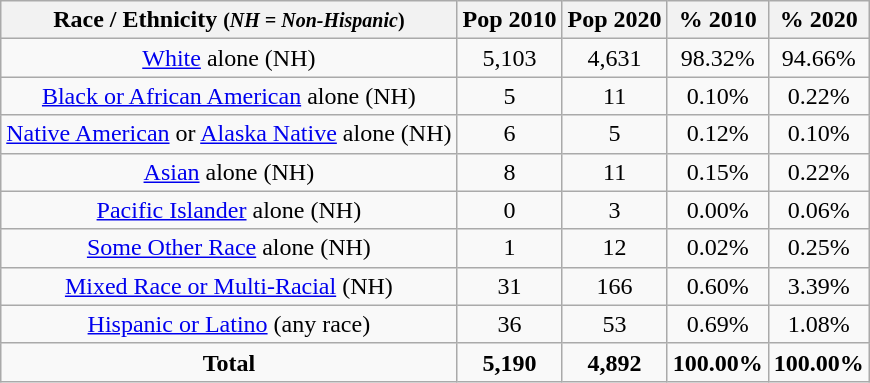<table class="wikitable" style="text-align:center;">
<tr>
<th>Race / Ethnicity <small>(<em>NH = Non-Hispanic</em>)</small></th>
<th>Pop 2010</th>
<th>Pop 2020</th>
<th>% 2010</th>
<th>% 2020</th>
</tr>
<tr>
<td><a href='#'>White</a> alone (NH)</td>
<td>5,103</td>
<td>4,631</td>
<td>98.32%</td>
<td>94.66%</td>
</tr>
<tr>
<td><a href='#'>Black or African American</a> alone (NH)</td>
<td>5</td>
<td>11</td>
<td>0.10%</td>
<td>0.22%</td>
</tr>
<tr>
<td><a href='#'>Native American</a> or <a href='#'>Alaska Native</a> alone (NH)</td>
<td>6</td>
<td>5</td>
<td>0.12%</td>
<td>0.10%</td>
</tr>
<tr>
<td><a href='#'>Asian</a> alone (NH)</td>
<td>8</td>
<td>11</td>
<td>0.15%</td>
<td>0.22%</td>
</tr>
<tr>
<td><a href='#'>Pacific Islander</a> alone (NH)</td>
<td>0</td>
<td>3</td>
<td>0.00%</td>
<td>0.06%</td>
</tr>
<tr>
<td><a href='#'>Some Other Race</a> alone (NH)</td>
<td>1</td>
<td>12</td>
<td>0.02%</td>
<td>0.25%</td>
</tr>
<tr>
<td><a href='#'>Mixed Race or Multi-Racial</a> (NH)</td>
<td>31</td>
<td>166</td>
<td>0.60%</td>
<td>3.39%</td>
</tr>
<tr>
<td><a href='#'>Hispanic or Latino</a> (any race)</td>
<td>36</td>
<td>53</td>
<td>0.69%</td>
<td>1.08%</td>
</tr>
<tr>
<td><strong>Total</strong></td>
<td><strong>5,190</strong></td>
<td><strong>4,892</strong></td>
<td><strong>100.00%</strong></td>
<td><strong>100.00%</strong></td>
</tr>
</table>
